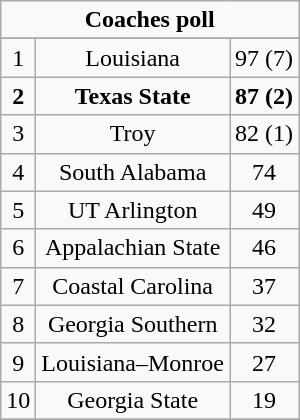<table class="wikitable">
<tr align="center">
<td align="center" Colspan="3"><strong>Coaches poll</strong></td>
</tr>
<tr align="center">
</tr>
<tr align="center">
<td>1</td>
<td>Louisiana</td>
<td>97 (7)</td>
</tr>
<tr align="center">
<td><strong>2</strong></td>
<td><strong>Texas State</strong></td>
<td><strong>87 (2)</strong></td>
</tr>
<tr align="center">
<td>3</td>
<td>Troy</td>
<td>82 (1)</td>
</tr>
<tr align="center">
<td>4</td>
<td>South Alabama</td>
<td>74</td>
</tr>
<tr align="center">
<td>5</td>
<td>UT Arlington</td>
<td>49</td>
</tr>
<tr align="center">
<td>6</td>
<td>Appalachian State</td>
<td>46</td>
</tr>
<tr align="center">
<td>7</td>
<td>Coastal Carolina</td>
<td>37</td>
</tr>
<tr align="center">
<td>8</td>
<td>Georgia Southern</td>
<td>32</td>
</tr>
<tr align="center">
<td>9</td>
<td>Louisiana–Monroe</td>
<td>27</td>
</tr>
<tr align="center">
<td>10</td>
<td>Georgia State</td>
<td>19</td>
</tr>
<tr align="center">
</tr>
</table>
